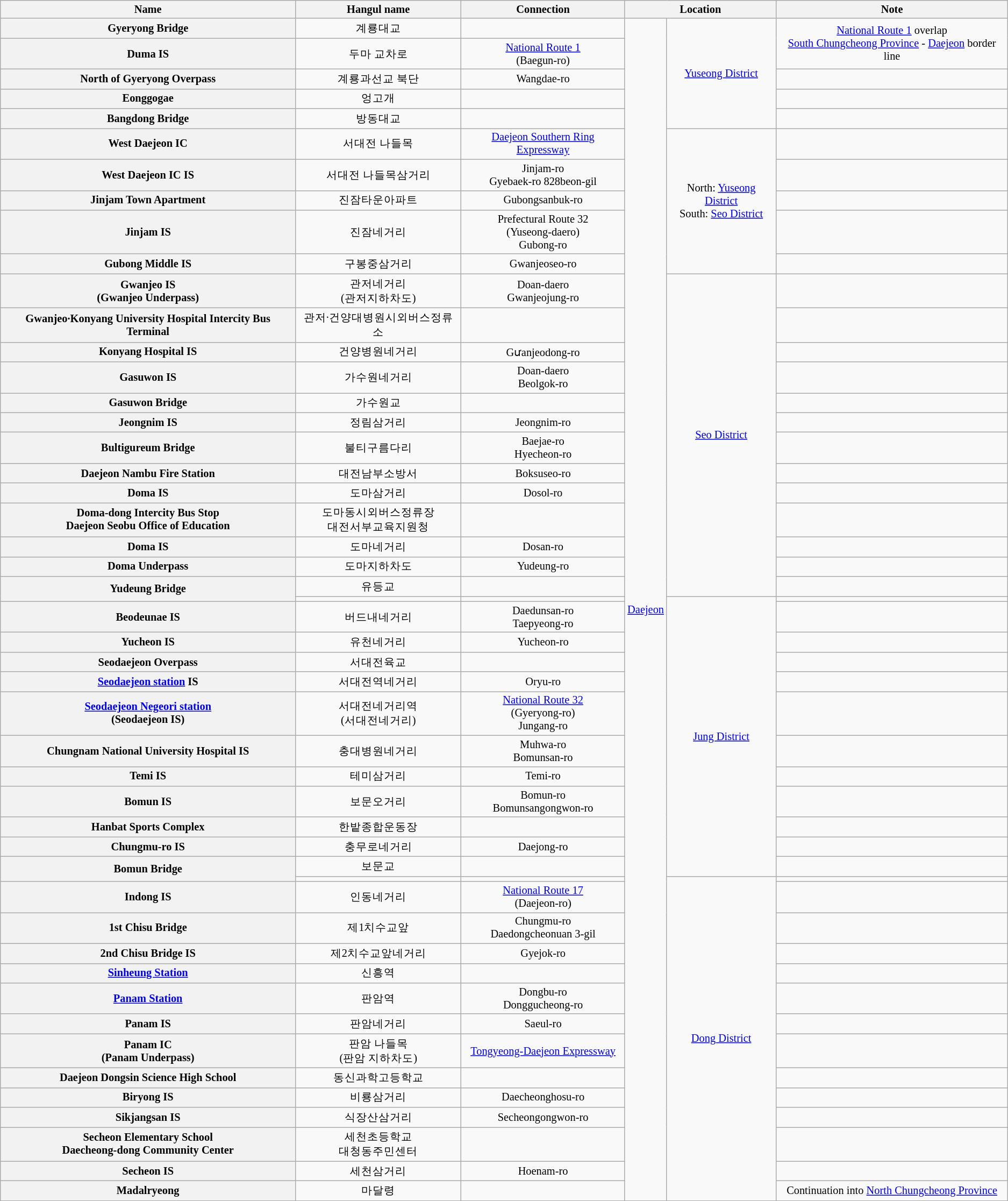<table class="wikitable" style="font-size: 85%; text-align: center;">
<tr>
<th>Name </th>
<th>Hangul name</th>
<th>Connection</th>
<th colspan="2">Location</th>
<th>Note</th>
</tr>
<tr>
<th>Gyeryong Bridge</th>
<td>계룡대교</td>
<td></td>
<td rowspan=49><a href='#'>Daejeon</a></td>
<td rowspan=5><a href='#'>Yuseong District</a></td>
<td rowspan=2><a href='#'>National Route 1</a> overlap<br><a href='#'>South Chungcheong Province</a> - <a href='#'>Daejeon</a> border line</td>
</tr>
<tr>
<th>Duma IS</th>
<td>두마 교차로</td>
<td><a href='#'>National Route 1</a><br>(Baegun-ro)</td>
</tr>
<tr>
<th>North of Gyeryong Overpass</th>
<td>계룡과선교 북단</td>
<td>Wangdae-ro</td>
<td></td>
</tr>
<tr>
<th>Eonggogae</th>
<td>엉고개</td>
<td></td>
<td></td>
</tr>
<tr>
<th>Bangdong Bridge</th>
<td>방동대교</td>
<td></td>
<td></td>
</tr>
<tr>
<th>West Daejeon IC</th>
<td>서대전 나들목</td>
<td><a href='#'>Daejeon Southern Ring Expressway</a></td>
<td rowspan=5>North: <a href='#'>Yuseong District</a><br>South: <a href='#'>Seo District</a></td>
<td></td>
</tr>
<tr>
<th>West Daejeon IC IS</th>
<td>서대전 나들목삼거리</td>
<td>Jinjam-ro<br>Gyebaek-ro 828beon-gil</td>
<td></td>
</tr>
<tr>
<th>Jinjam Town Apartment</th>
<td>진잠타운아파트</td>
<td>Gubongsanbuk-ro</td>
<td></td>
</tr>
<tr>
<th>Jinjam IS</th>
<td>진잠네거리</td>
<td>Prefectural Route 32<br>(Yuseong-daero)<br>Gubong-ro</td>
<td></td>
</tr>
<tr>
<th>Gubong Middle IS</th>
<td>구봉중삼거리</td>
<td>Gwanjeoseo-ro</td>
<td></td>
</tr>
<tr>
<th>Gwanjeo IS<br>(Gwanjeo Underpass)</th>
<td>관저네거리<br>(관저지하차도)</td>
<td>Doan-daero<br>Gwanjeojung-ro</td>
<td rowspan=13><a href='#'>Seo District</a></td>
<td></td>
</tr>
<tr>
<th>Gwanjeo·Konyang University Hospital Intercity Bus Terminal</th>
<td>관저·건양대병원시외버스정류소</td>
<td></td>
<td></td>
</tr>
<tr>
<th>Konyang Hospital IS</th>
<td>건양병원네거리</td>
<td>Gưanjeodong-ro</td>
<td></td>
</tr>
<tr>
<th>Gasuwon IS</th>
<td>가수원네거리</td>
<td>Doan-daero<br>Beolgok-ro</td>
<td></td>
</tr>
<tr>
<th>Gasuwon Bridge</th>
<td>가수원교</td>
<td></td>
<td></td>
</tr>
<tr>
<th>Jeongnim IS</th>
<td>정림삼거리</td>
<td>Jeongnim-ro</td>
<td></td>
</tr>
<tr>
<th>Bultigureum Bridge</th>
<td>불티구름다리</td>
<td>Baejae-ro<br>Hyecheon-ro</td>
<td></td>
</tr>
<tr>
<th>Daejeon Nambu Fire Station</th>
<td>대전남부소방서</td>
<td>Boksuseo-ro</td>
<td></td>
</tr>
<tr>
<th>Doma IS</th>
<td>도마삼거리</td>
<td>Dosol-ro</td>
<td></td>
</tr>
<tr>
<th>Doma-dong Intercity Bus Stop<br>Daejeon Seobu Office of Education</th>
<td>도마동시외버스정류장<br>대전서부교육지원청</td>
<td></td>
<td></td>
</tr>
<tr>
<th>Doma IS</th>
<td>도마네거리</td>
<td>Dosan-ro</td>
<td></td>
</tr>
<tr>
<th>Doma Underpass</th>
<td>도마지하차도</td>
<td>Yudeung-ro</td>
<td></td>
</tr>
<tr>
<th rowspan=2>Yudeung Bridge</th>
<td>유등교</td>
<td></td>
<td></td>
</tr>
<tr>
<td></td>
<td></td>
<td rowspan=12><a href='#'>Jung District</a></td>
<td></td>
</tr>
<tr>
<th>Beodeunae IS</th>
<td>버드내네거리</td>
<td>Daedunsan-ro<br>Taepyeong-ro</td>
<td></td>
</tr>
<tr>
<th>Yucheon IS</th>
<td>유천네거리</td>
<td>Yucheon-ro</td>
<td></td>
</tr>
<tr>
<th>Seodaejeon Overpass</th>
<td>서대전육교</td>
<td></td>
<td></td>
</tr>
<tr>
<th><a href='#'>Seodaejeon station</a> IS</th>
<td>서대전역네거리</td>
<td>Oryu-ro</td>
<td></td>
</tr>
<tr>
<th><a href='#'>Seodaejeon Negeori station</a><br>(Seodaejeon IS)</th>
<td>서대전네거리역<br>(서대전네거리)</td>
<td><a href='#'>National Route 32</a><br>(Gyeryong-ro)<br>Jungang-ro</td>
<td></td>
</tr>
<tr>
<th>Chungnam National University Hospital IS</th>
<td>충대병원네거리</td>
<td>Muhwa-ro<br>Bomunsan-ro</td>
<td></td>
</tr>
<tr>
<th>Temi IS</th>
<td>테미삼거리</td>
<td>Temi-ro</td>
<td></td>
</tr>
<tr>
<th>Bomun IS</th>
<td>보문오거리</td>
<td>Bomun-ro<br>Bomunsangongwon-ro</td>
<td></td>
</tr>
<tr>
<th>Hanbat Sports Complex</th>
<td>한밭종합운동장</td>
<td></td>
<td></td>
</tr>
<tr>
<th>Chungmu-ro IS</th>
<td>충무로네거리</td>
<td>Daejong-ro</td>
<td></td>
</tr>
<tr>
<th rowspan=2>Bomun Bridge</th>
<td>보문교</td>
<td></td>
<td></td>
</tr>
<tr>
<td></td>
<td></td>
<td rowspan=14><a href='#'>Dong District</a></td>
<td></td>
</tr>
<tr>
<th>Indong IS</th>
<td>인동네거리</td>
<td><a href='#'>National Route 17</a><br>(Daejeon-ro)</td>
<td></td>
</tr>
<tr>
<th>1st Chisu Bridge</th>
<td>제1치수교앞</td>
<td>Chungmu-ro<br>Daedongcheonuan 3-gil</td>
<td></td>
</tr>
<tr>
<th>2nd Chisu Bridge IS</th>
<td>제2치수교앞네거리</td>
<td>Gyejok-ro</td>
<td></td>
</tr>
<tr>
<th><a href='#'>Sinheung Station</a></th>
<td>신흥역</td>
<td></td>
<td></td>
</tr>
<tr>
<th><a href='#'>Panam Station</a></th>
<td>판암역</td>
<td>Dongbu-ro<br>Donggucheong-ro</td>
<td></td>
</tr>
<tr>
<th>Panam IS</th>
<td>판암네거리</td>
<td>Saeul-ro</td>
<td></td>
</tr>
<tr>
<th>Panam IC<br>(Panam Underpass)</th>
<td>판암 나들목<br>(판암 지하차도)</td>
<td><a href='#'>Tongyeong-Daejeon Expressway</a></td>
<td></td>
</tr>
<tr>
<th>Daejeon Dongsin Science High School</th>
<td>동신과학고등학교</td>
<td></td>
<td></td>
</tr>
<tr>
<th>Biryong IS</th>
<td>비룡삼거리</td>
<td>Daecheonghosu-ro</td>
<td></td>
</tr>
<tr>
<th>Sikjangsan IS</th>
<td>식장산삼거리</td>
<td>Secheongongwon-ro</td>
<td></td>
</tr>
<tr>
<th>Secheon Elementary School<br>Daecheong-dong Community Center</th>
<td>세천초등학교<br>대청동주민센터</td>
<td></td>
<td></td>
</tr>
<tr>
<th>Secheon IS</th>
<td>세천삼거리</td>
<td>Hoenam-ro</td>
<td></td>
</tr>
<tr>
<th>Madalryeong</th>
<td>마달령</td>
<td></td>
<td>Continuation into <a href='#'>North Chungcheong Province</a></td>
</tr>
<tr>
</tr>
</table>
